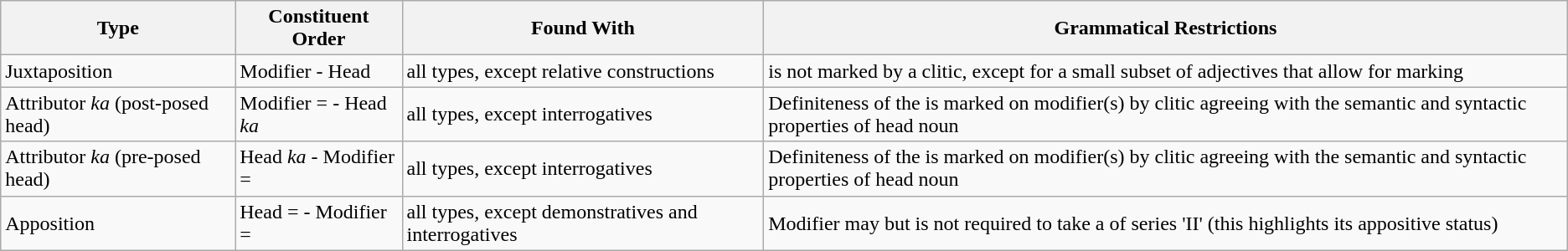<table class="wikitable">
<tr>
<th>Type</th>
<th>Constituent Order</th>
<th>Found With</th>
<th>Grammatical Restrictions</th>
</tr>
<tr>
<td>Juxtaposition</td>
<td>Modifier - Head</td>
<td>all types, except relative constructions</td>
<td> is not marked by a  clitic, except for a small subset of adjectives that allow for  marking</td>
</tr>
<tr>
<td>Attributor <em>ka</em> (post-posed head)</td>
<td>Modifier =  - Head <em>ka</em></td>
<td>all types, except interrogatives</td>
<td>Definiteness of the  is marked on modifier(s) by  clitic agreeing with the semantic and syntactic properties of head noun</td>
</tr>
<tr>
<td>Attributor <em>ka</em> (pre-posed head)</td>
<td>Head <em>ka</em> - Modifier = </td>
<td>all types, except interrogatives</td>
<td>Definiteness of the  is marked on modifier(s) by  clitic agreeing with the semantic and syntactic properties of head noun</td>
</tr>
<tr>
<td>Apposition</td>
<td>Head =  - Modifier = </td>
<td>all types, except demonstratives and interrogatives</td>
<td>Modifier may but is not required to take a  of series 'II' (this highlights its appositive status)</td>
</tr>
</table>
